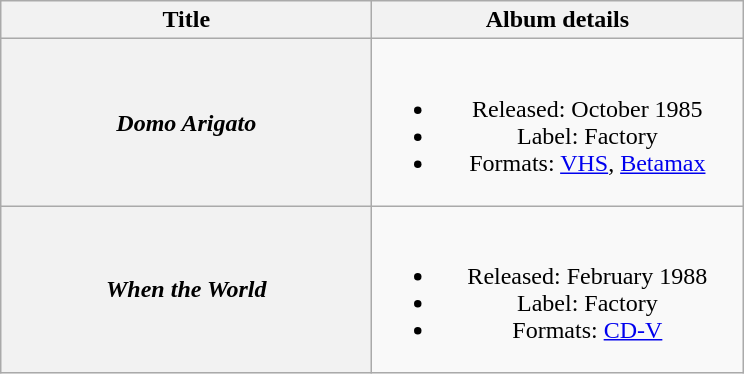<table class="wikitable plainrowheaders" style="text-align:center;">
<tr>
<th scope="col" style="width:15em;">Title</th>
<th scope="col" style="width:15em;">Album details</th>
</tr>
<tr>
<th scope="row"><em>Domo Arigato</em></th>
<td><br><ul><li>Released: October 1985</li><li>Label: Factory</li><li>Formats: <a href='#'>VHS</a>, <a href='#'>Betamax</a></li></ul></td>
</tr>
<tr>
<th scope="row"><em>When the World</em></th>
<td><br><ul><li>Released: February 1988</li><li>Label: Factory</li><li>Formats: <a href='#'>CD-V</a></li></ul></td>
</tr>
</table>
